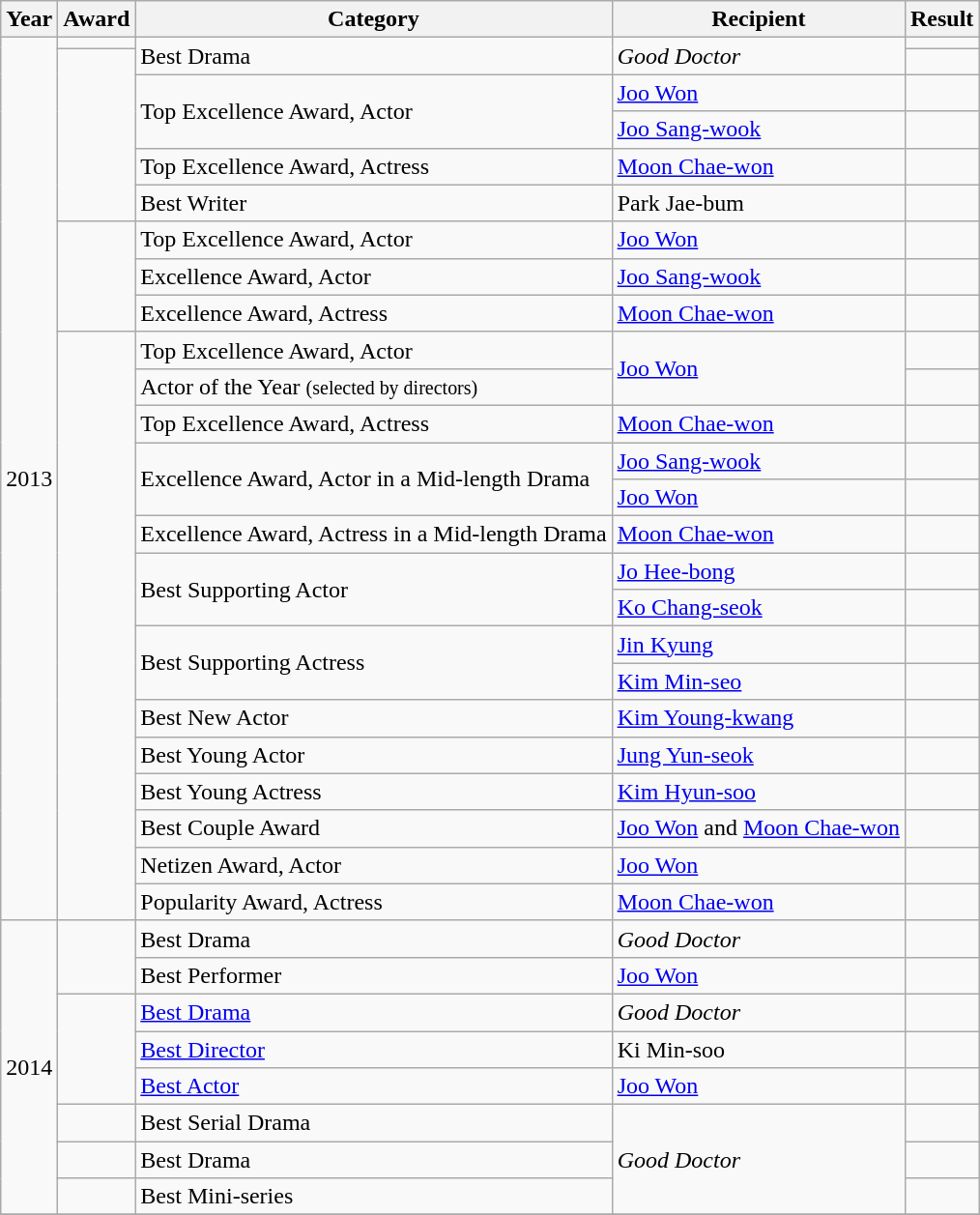<table class="wikitable sortable">
<tr>
<th>Year</th>
<th>Award</th>
<th>Category</th>
<th>Recipient</th>
<th>Result</th>
</tr>
<tr>
<td rowspan="25">2013</td>
<td></td>
<td rowspan="2">Best Drama</td>
<td rowspan="2"><em>Good Doctor</em></td>
<td></td>
</tr>
<tr>
<td rowspan="5"></td>
<td></td>
</tr>
<tr>
<td rowspan=2>Top Excellence Award, Actor</td>
<td><a href='#'>Joo Won</a></td>
<td></td>
</tr>
<tr>
<td><a href='#'>Joo Sang-wook</a></td>
<td></td>
</tr>
<tr>
<td>Top Excellence Award, Actress</td>
<td><a href='#'>Moon Chae-won</a></td>
<td></td>
</tr>
<tr>
<td>Best Writer</td>
<td>Park Jae-bum</td>
<td></td>
</tr>
<tr>
<td rowspan=3></td>
<td>Top Excellence Award, Actor</td>
<td><a href='#'>Joo Won</a></td>
<td></td>
</tr>
<tr>
<td>Excellence Award, Actor</td>
<td><a href='#'>Joo Sang-wook</a></td>
<td></td>
</tr>
<tr>
<td>Excellence Award, Actress</td>
<td><a href='#'>Moon Chae-won</a></td>
<td></td>
</tr>
<tr>
<td rowspan=16></td>
<td>Top Excellence Award, Actor</td>
<td rowspan=2><a href='#'>Joo Won</a></td>
<td></td>
</tr>
<tr>
<td>Actor of the Year <small>(selected by directors)</small></td>
<td></td>
</tr>
<tr>
<td>Top Excellence Award, Actress</td>
<td><a href='#'>Moon Chae-won</a></td>
<td></td>
</tr>
<tr>
<td rowspan=2>Excellence Award, Actor in a Mid-length Drama</td>
<td><a href='#'>Joo Sang-wook</a></td>
<td></td>
</tr>
<tr>
<td><a href='#'>Joo Won</a></td>
<td></td>
</tr>
<tr>
<td>Excellence Award, Actress in a Mid-length Drama</td>
<td><a href='#'>Moon Chae-won</a></td>
<td></td>
</tr>
<tr>
<td rowspan=2>Best Supporting Actor</td>
<td><a href='#'>Jo Hee-bong</a></td>
<td></td>
</tr>
<tr>
<td><a href='#'>Ko Chang-seok</a></td>
<td></td>
</tr>
<tr>
<td rowspan=2>Best Supporting Actress</td>
<td><a href='#'>Jin Kyung</a></td>
<td></td>
</tr>
<tr>
<td><a href='#'>Kim Min-seo</a></td>
<td></td>
</tr>
<tr>
<td>Best New Actor</td>
<td><a href='#'>Kim Young-kwang</a></td>
<td></td>
</tr>
<tr>
<td>Best Young Actor</td>
<td><a href='#'>Jung Yun-seok</a></td>
<td></td>
</tr>
<tr>
<td>Best Young Actress</td>
<td><a href='#'>Kim Hyun-soo</a></td>
<td></td>
</tr>
<tr>
<td>Best Couple Award</td>
<td><a href='#'>Joo Won</a> and <a href='#'>Moon Chae-won</a></td>
<td></td>
</tr>
<tr>
<td>Netizen Award, Actor</td>
<td><a href='#'>Joo Won</a></td>
<td></td>
</tr>
<tr>
<td>Popularity Award, Actress</td>
<td><a href='#'>Moon Chae-won</a></td>
<td></td>
</tr>
<tr>
<td rowspan=8>2014</td>
<td rowspan=2></td>
<td>Best Drama</td>
<td><em>Good Doctor</em></td>
<td></td>
</tr>
<tr>
<td>Best Performer</td>
<td><a href='#'>Joo Won</a></td>
<td></td>
</tr>
<tr>
<td rowspan=3></td>
<td><a href='#'>Best Drama</a></td>
<td><em>Good Doctor</em></td>
<td></td>
</tr>
<tr>
<td><a href='#'>Best Director</a></td>
<td>Ki Min-soo</td>
<td></td>
</tr>
<tr>
<td><a href='#'>Best Actor</a></td>
<td><a href='#'>Joo Won</a></td>
<td></td>
</tr>
<tr>
<td></td>
<td>Best Serial Drama</td>
<td rowspan=3><em>Good Doctor</em></td>
<td></td>
</tr>
<tr>
<td></td>
<td>Best Drama</td>
<td></td>
</tr>
<tr>
<td></td>
<td>Best Mini-series</td>
<td></td>
</tr>
<tr>
</tr>
</table>
